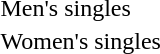<table>
<tr>
<td rowspan=2>Men's singles</td>
<td rowspan=2></td>
<td rowspan=2></td>
<td></td>
</tr>
<tr>
<td></td>
</tr>
<tr>
<td rowspan=2>Women's singles</td>
<td rowspan=2></td>
<td rowspan=2></td>
<td></td>
</tr>
<tr>
<td></td>
</tr>
<tr>
</tr>
</table>
